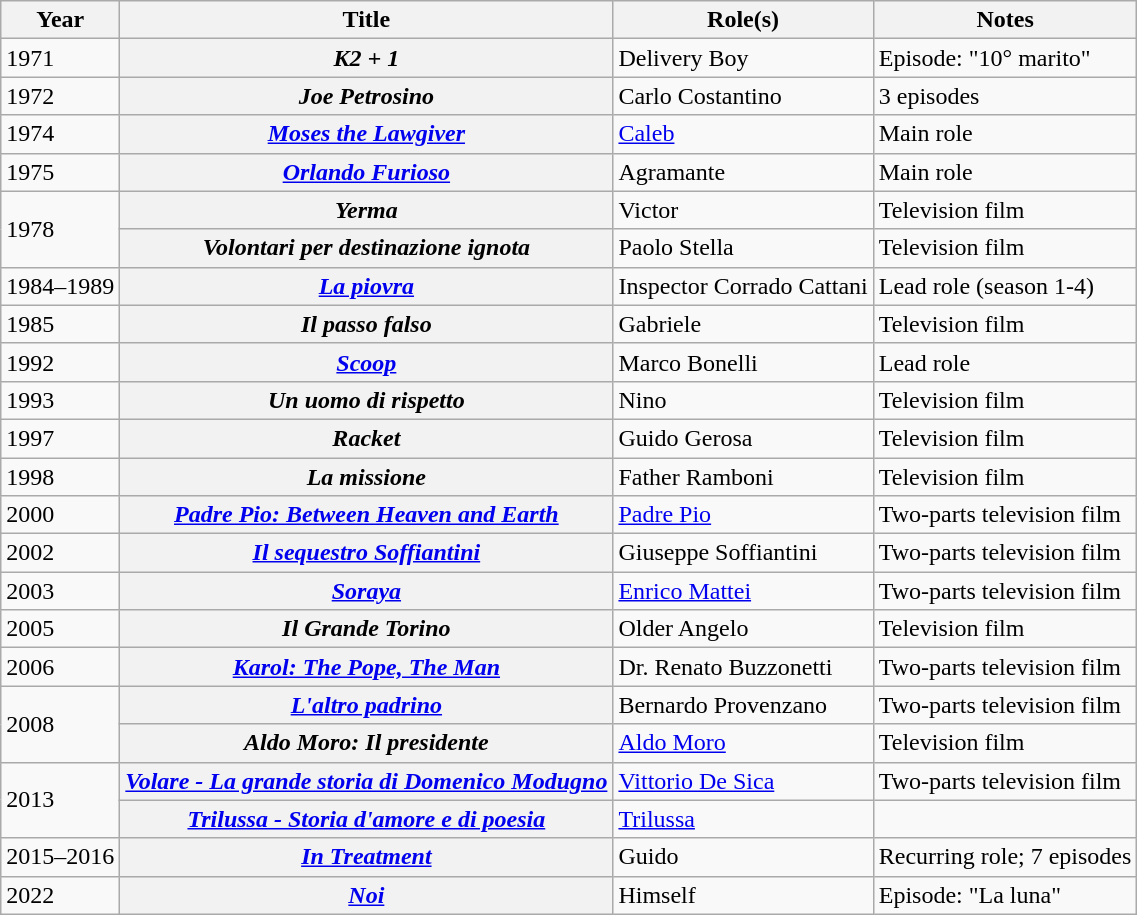<table class="wikitable plainrowheaders sortable">
<tr>
<th scope="col">Year</th>
<th scope="col">Title</th>
<th scope="col">Role(s)</th>
<th scope="col" class="unsortable">Notes</th>
</tr>
<tr>
<td>1971</td>
<th scope=row><em>K2 + 1</em></th>
<td>Delivery Boy</td>
<td>Episode: "10° marito"</td>
</tr>
<tr>
<td>1972</td>
<th scope=row><em>Joe Petrosino</em></th>
<td>Carlo Costantino</td>
<td>3 episodes</td>
</tr>
<tr>
<td>1974</td>
<th scope=row><em><a href='#'>Moses the Lawgiver</a></em></th>
<td><a href='#'>Caleb</a></td>
<td>Main role</td>
</tr>
<tr>
<td>1975</td>
<th scope=row><em><a href='#'>Orlando Furioso</a></em></th>
<td>Agramante</td>
<td>Main role</td>
</tr>
<tr>
<td rowspan=2>1978</td>
<th scope=row><em>Yerma</em></th>
<td>Victor</td>
<td>Television film</td>
</tr>
<tr>
<th scope=row><em>Volontari per destinazione ignota</em></th>
<td>Paolo Stella</td>
<td>Television film</td>
</tr>
<tr>
<td>1984–1989</td>
<th scope=row><em><a href='#'>La piovra</a></em></th>
<td>Inspector Corrado Cattani</td>
<td>Lead role (season 1-4)</td>
</tr>
<tr>
<td>1985</td>
<th scope=row><em>Il passo falso</em></th>
<td>Gabriele</td>
<td>Television film</td>
</tr>
<tr>
<td>1992</td>
<th scope=row><em><a href='#'>Scoop</a></em></th>
<td>Marco Bonelli</td>
<td>Lead role</td>
</tr>
<tr>
<td>1993</td>
<th scope=row><em>Un uomo di rispetto</em></th>
<td>Nino</td>
<td>Television film</td>
</tr>
<tr>
<td>1997</td>
<th scope=row><em>Racket</em></th>
<td>Guido Gerosa</td>
<td>Television film</td>
</tr>
<tr>
<td>1998</td>
<th scope=row><em>La missione</em></th>
<td>Father Ramboni</td>
<td>Television film</td>
</tr>
<tr>
<td>2000</td>
<th scope=row><em><a href='#'>Padre Pio: Between Heaven and Earth</a></em></th>
<td><a href='#'>Padre Pio</a></td>
<td>Two-parts television film</td>
</tr>
<tr>
<td>2002</td>
<th scope=row><em><a href='#'>Il sequestro Soffiantini</a></em></th>
<td>Giuseppe Soffiantini</td>
<td>Two-parts television film</td>
</tr>
<tr>
<td>2003</td>
<th scope=row><em><a href='#'>Soraya</a></em></th>
<td><a href='#'>Enrico Mattei</a></td>
<td>Two-parts television film</td>
</tr>
<tr>
<td>2005</td>
<th scope=row><em>Il Grande Torino</em></th>
<td>Older Angelo</td>
<td>Television film</td>
</tr>
<tr>
<td>2006</td>
<th scope=row><em><a href='#'>Karol: The Pope, The Man</a></em></th>
<td>Dr. Renato Buzzonetti</td>
<td>Two-parts television film</td>
</tr>
<tr>
<td rowspan=2>2008</td>
<th scope=row><em><a href='#'>L'altro padrino</a></em></th>
<td>Bernardo Provenzano</td>
<td>Two-parts television film</td>
</tr>
<tr>
<th scope=row><em>Aldo Moro: Il presidente</em></th>
<td><a href='#'>Aldo Moro</a></td>
<td>Television film</td>
</tr>
<tr>
<td rowspan=2>2013</td>
<th scope=row><em><a href='#'>Volare - La grande storia di Domenico Modugno</a></em></th>
<td><a href='#'>Vittorio De Sica</a></td>
<td>Two-parts television film</td>
</tr>
<tr>
<th scope=row><em><a href='#'>Trilussa - Storia d'amore e di poesia</a></em></th>
<td><a href='#'>Trilussa</a></td>
<td></td>
</tr>
<tr>
<td>2015–2016</td>
<th scope=row><em><a href='#'>In Treatment</a></em></th>
<td>Guido</td>
<td>Recurring role; 7 episodes</td>
</tr>
<tr>
<td>2022</td>
<th scope=row><em><a href='#'>Noi</a></em></th>
<td>Himself</td>
<td>Episode: "La luna"</td>
</tr>
</table>
